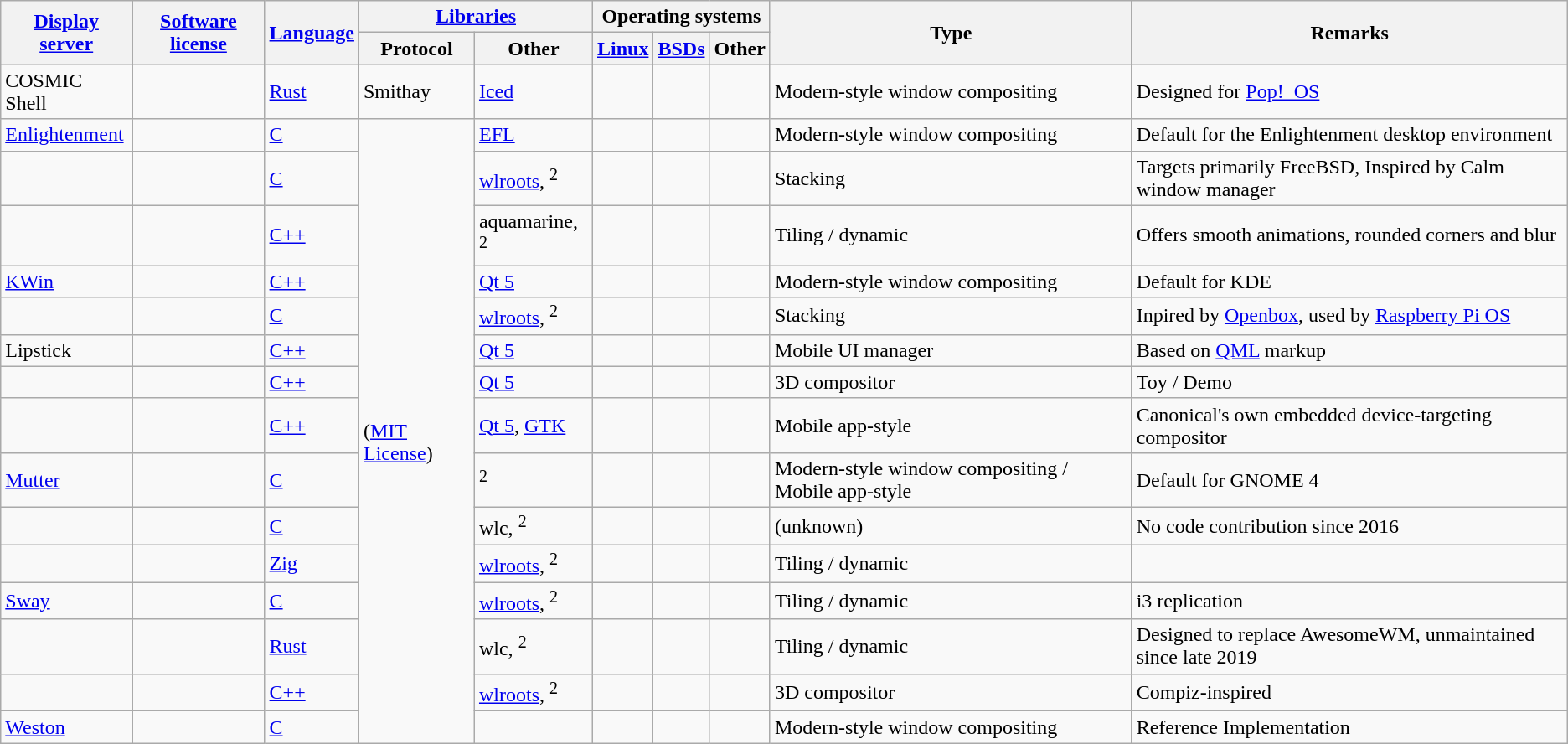<table class="wikitable">
<tr>
<th rowspan=2><a href='#'>Display server</a></th>
<th rowspan=2><a href='#'>Software license</a></th>
<th rowspan=2><a href='#'>Language</a></th>
<th colspan=2><a href='#'>Libraries</a></th>
<th colspan="3">Operating systems</th>
<th rowspan=2>Type</th>
<th rowspan=2>Remarks</th>
</tr>
<tr>
<th>Protocol</th>
<th>Other</th>
<th><a href='#'>Linux</a></th>
<th><a href='#'>BSDs</a></th>
<th>Other</th>
</tr>
<tr>
<td>COSMIC Shell</td>
<td></td>
<td><a href='#'>Rust</a></td>
<td>Smithay</td>
<td><a href='#'>Iced</a></td>
<td></td>
<td></td>
<td></td>
<td>Modern-style window compositing</td>
<td>Designed for <a href='#'>Pop!_OS</a></td>
</tr>
<tr>
<td><a href='#'>Enlightenment</a></td>
<td></td>
<td><a href='#'>C</a></td>
<td rowspan="15"><br> (<a href='#'>MIT License</a>)</td>
<td><a href='#'>EFL</a></td>
<td></td>
<td></td>
<td></td>
<td>Modern-style window compositing</td>
<td>Default for the Enlightenment desktop environment</td>
</tr>
<tr>
<td></td>
<td></td>
<td><a href='#'>C</a></td>
<td><a href='#'>wlroots</a>, <sup>2</sup></td>
<td></td>
<td></td>
<td></td>
<td>Stacking</td>
<td>Targets primarily FreeBSD, Inspired by Calm window manager</td>
</tr>
<tr>
<td></td>
<td></td>
<td><a href='#'>C++</a></td>
<td>aquamarine, <sup>2</sup></td>
<td></td>
<td></td>
<td></td>
<td>Tiling / dynamic</td>
<td>Offers smooth animations, rounded corners and blur</td>
</tr>
<tr>
<td><a href='#'>KWin</a></td>
<td></td>
<td><a href='#'>C++</a></td>
<td><a href='#'>Qt 5</a></td>
<td></td>
<td></td>
<td></td>
<td>Modern-style window compositing</td>
<td>Default for KDE</td>
</tr>
<tr>
<td></td>
<td> </td>
<td><a href='#'>C</a></td>
<td><a href='#'>wlroots</a>, <sup>2</sup></td>
<td></td>
<td></td>
<td></td>
<td>Stacking</td>
<td>Inpired by <a href='#'>Openbox</a>, used by <a href='#'>Raspberry Pi OS</a></td>
</tr>
<tr>
<td>Lipstick</td>
<td></td>
<td><a href='#'>C++</a></td>
<td><a href='#'>Qt 5</a></td>
<td></td>
<td></td>
<td></td>
<td>Mobile UI manager</td>
<td>Based on <a href='#'>QML</a> markup</td>
</tr>
<tr>
<td></td>
<td></td>
<td><a href='#'>C++</a></td>
<td><a href='#'>Qt 5</a></td>
<td></td>
<td></td>
<td></td>
<td>3D compositor</td>
<td>Toy / Demo</td>
</tr>
<tr>
<td></td>
<td></td>
<td><a href='#'>C++</a></td>
<td><a href='#'>Qt 5</a>, <a href='#'>GTK</a></td>
<td></td>
<td></td>
<td></td>
<td>Mobile app-style</td>
<td>Canonical's own embedded device-targeting compositor</td>
</tr>
<tr>
<td><a href='#'>Mutter</a></td>
<td></td>
<td><a href='#'>C</a></td>
<td><sup>2</sup></td>
<td></td>
<td></td>
<td></td>
<td>Modern-style window compositing / Mobile app-style</td>
<td>Default for GNOME 4</td>
</tr>
<tr>
<td></td>
<td></td>
<td><a href='#'>C</a></td>
<td>wlc, <sup>2</sup></td>
<td></td>
<td></td>
<td></td>
<td>(unknown)</td>
<td>No code contribution since 2016</td>
</tr>
<tr>
<td></td>
<td> </td>
<td><a href='#'>Zig</a></td>
<td><a href='#'>wlroots</a>, <sup>2</sup></td>
<td></td>
<td></td>
<td></td>
<td>Tiling / dynamic</td>
<td></td>
</tr>
<tr>
<td><a href='#'>Sway</a></td>
<td></td>
<td><a href='#'>C</a></td>
<td><a href='#'>wlroots</a>, <sup>2</sup></td>
<td></td>
<td></td>
<td></td>
<td>Tiling / dynamic</td>
<td>i3 replication</td>
</tr>
<tr>
<td></td>
<td> </td>
<td><a href='#'>Rust</a></td>
<td>wlc, <sup>2</sup></td>
<td></td>
<td></td>
<td></td>
<td>Tiling / dynamic</td>
<td>Designed to replace AwesomeWM, unmaintained since late 2019</td>
</tr>
<tr>
<td></td>
<td> </td>
<td><a href='#'>C++</a></td>
<td><a href='#'>wlroots</a>, <sup>2</sup></td>
<td></td>
<td></td>
<td></td>
<td>3D compositor</td>
<td>Compiz-inspired</td>
</tr>
<tr>
<td><a href='#'>Weston</a></td>
<td></td>
<td><a href='#'>C</a></td>
<td></td>
<td></td>
<td></td>
<td></td>
<td>Modern-style window compositing</td>
<td>Reference Implementation</td>
</tr>
</table>
